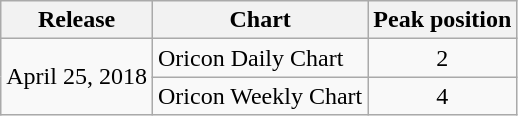<table class="wikitable">
<tr>
<th>Release</th>
<th>Chart</th>
<th>Peak position</th>
</tr>
<tr>
<td rowspan="2">April 25, 2018</td>
<td>Oricon Daily Chart</td>
<td align="center">2</td>
</tr>
<tr>
<td>Oricon Weekly Chart</td>
<td align="center">4</td>
</tr>
</table>
